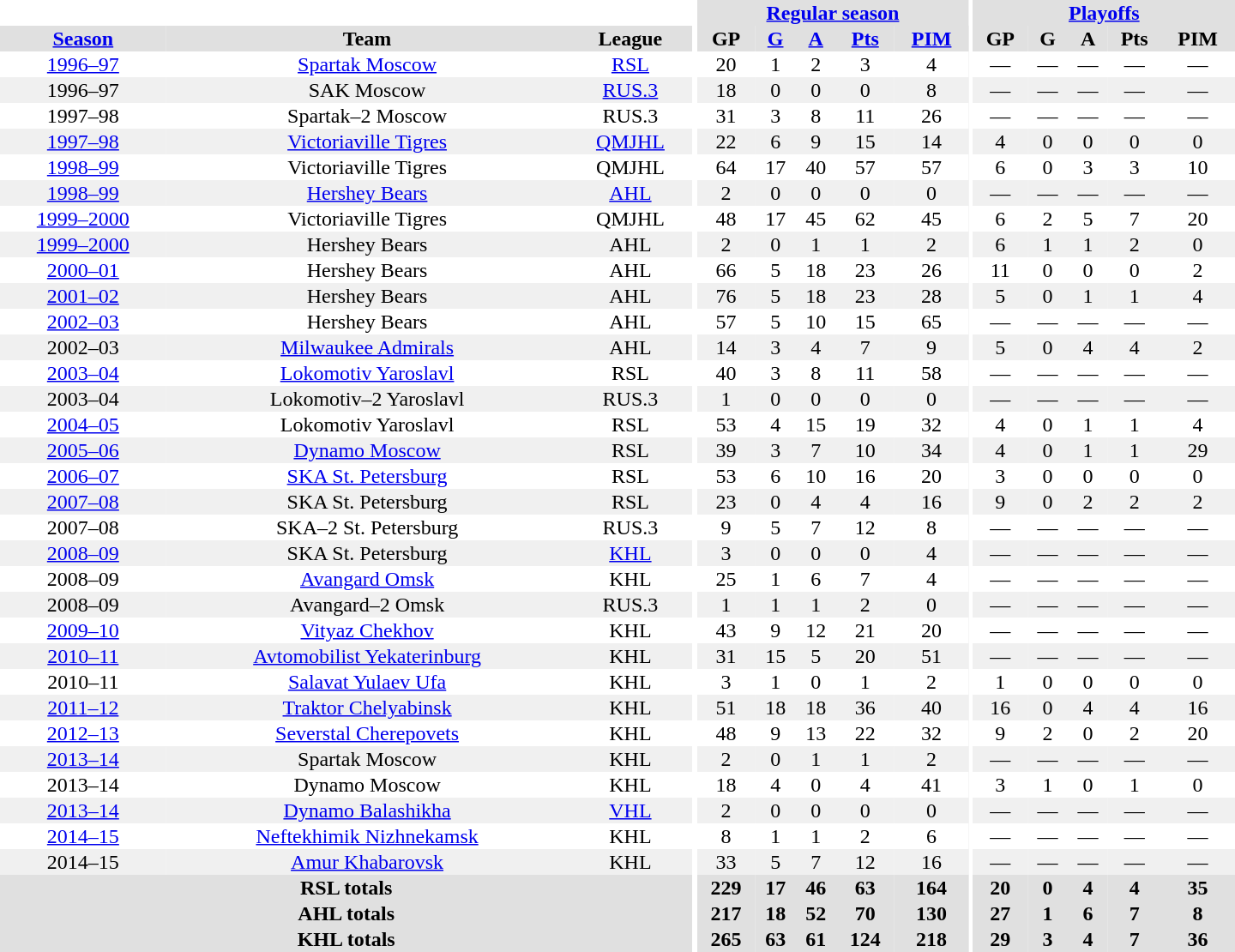<table border="0" cellpadding="1" cellspacing="0" style="text-align:center; width:60em">
<tr bgcolor="#e0e0e0">
<th colspan="3"  bgcolor="#ffffff"></th>
<th rowspan="99" bgcolor="#ffffff"></th>
<th colspan="5"><a href='#'>Regular season</a></th>
<th rowspan="99" bgcolor="#ffffff"></th>
<th colspan="5"><a href='#'>Playoffs</a></th>
</tr>
<tr bgcolor="#e0e0e0">
<th><a href='#'>Season</a></th>
<th>Team</th>
<th>League</th>
<th>GP</th>
<th><a href='#'>G</a></th>
<th><a href='#'>A</a></th>
<th><a href='#'>Pts</a></th>
<th><a href='#'>PIM</a></th>
<th>GP</th>
<th>G</th>
<th>A</th>
<th>Pts</th>
<th>PIM</th>
</tr>
<tr>
<td><a href='#'>1996–97</a></td>
<td><a href='#'>Spartak Moscow</a></td>
<td><a href='#'>RSL</a></td>
<td>20</td>
<td>1</td>
<td>2</td>
<td>3</td>
<td>4</td>
<td>—</td>
<td>—</td>
<td>—</td>
<td>—</td>
<td>—</td>
</tr>
<tr bgcolor="#f0f0f0">
<td>1996–97</td>
<td>SAK Moscow</td>
<td><a href='#'>RUS.3</a></td>
<td>18</td>
<td>0</td>
<td>0</td>
<td>0</td>
<td>8</td>
<td>—</td>
<td>—</td>
<td>—</td>
<td>—</td>
<td>—</td>
</tr>
<tr>
<td>1997–98</td>
<td>Spartak–2 Moscow</td>
<td>RUS.3</td>
<td>31</td>
<td>3</td>
<td>8</td>
<td>11</td>
<td>26</td>
<td>—</td>
<td>—</td>
<td>—</td>
<td>—</td>
<td>—</td>
</tr>
<tr bgcolor="#f0f0f0">
<td><a href='#'>1997–98</a></td>
<td><a href='#'>Victoriaville Tigres</a></td>
<td><a href='#'>QMJHL</a></td>
<td>22</td>
<td>6</td>
<td>9</td>
<td>15</td>
<td>14</td>
<td>4</td>
<td>0</td>
<td>0</td>
<td>0</td>
<td>0</td>
</tr>
<tr>
<td><a href='#'>1998–99</a></td>
<td>Victoriaville Tigres</td>
<td>QMJHL</td>
<td>64</td>
<td>17</td>
<td>40</td>
<td>57</td>
<td>57</td>
<td>6</td>
<td>0</td>
<td>3</td>
<td>3</td>
<td>10</td>
</tr>
<tr bgcolor="#f0f0f0">
<td><a href='#'>1998–99</a></td>
<td><a href='#'>Hershey Bears</a></td>
<td><a href='#'>AHL</a></td>
<td>2</td>
<td>0</td>
<td>0</td>
<td>0</td>
<td>0</td>
<td>—</td>
<td>—</td>
<td>—</td>
<td>—</td>
<td>—</td>
</tr>
<tr>
<td><a href='#'>1999–2000</a></td>
<td>Victoriaville Tigres</td>
<td>QMJHL</td>
<td>48</td>
<td>17</td>
<td>45</td>
<td>62</td>
<td>45</td>
<td>6</td>
<td>2</td>
<td>5</td>
<td>7</td>
<td>20</td>
</tr>
<tr bgcolor="#f0f0f0">
<td><a href='#'>1999–2000</a></td>
<td>Hershey Bears</td>
<td>AHL</td>
<td>2</td>
<td>0</td>
<td>1</td>
<td>1</td>
<td>2</td>
<td>6</td>
<td>1</td>
<td>1</td>
<td>2</td>
<td>0</td>
</tr>
<tr>
<td><a href='#'>2000–01</a></td>
<td>Hershey Bears</td>
<td>AHL</td>
<td>66</td>
<td>5</td>
<td>18</td>
<td>23</td>
<td>26</td>
<td>11</td>
<td>0</td>
<td>0</td>
<td>0</td>
<td>2</td>
</tr>
<tr bgcolor="#f0f0f0">
<td><a href='#'>2001–02</a></td>
<td>Hershey Bears</td>
<td>AHL</td>
<td>76</td>
<td>5</td>
<td>18</td>
<td>23</td>
<td>28</td>
<td>5</td>
<td>0</td>
<td>1</td>
<td>1</td>
<td>4</td>
</tr>
<tr>
<td><a href='#'>2002–03</a></td>
<td>Hershey Bears</td>
<td>AHL</td>
<td>57</td>
<td>5</td>
<td>10</td>
<td>15</td>
<td>65</td>
<td>—</td>
<td>—</td>
<td>—</td>
<td>—</td>
<td>—</td>
</tr>
<tr bgcolor="#f0f0f0">
<td>2002–03</td>
<td><a href='#'>Milwaukee Admirals</a></td>
<td>AHL</td>
<td>14</td>
<td>3</td>
<td>4</td>
<td>7</td>
<td>9</td>
<td>5</td>
<td>0</td>
<td>4</td>
<td>4</td>
<td>2</td>
</tr>
<tr>
<td><a href='#'>2003–04</a></td>
<td><a href='#'>Lokomotiv Yaroslavl</a></td>
<td>RSL</td>
<td>40</td>
<td>3</td>
<td>8</td>
<td>11</td>
<td>58</td>
<td>—</td>
<td>—</td>
<td>—</td>
<td>—</td>
<td>—</td>
</tr>
<tr bgcolor="#f0f0f0">
<td>2003–04</td>
<td>Lokomotiv–2 Yaroslavl</td>
<td>RUS.3</td>
<td>1</td>
<td>0</td>
<td>0</td>
<td>0</td>
<td>0</td>
<td>—</td>
<td>—</td>
<td>—</td>
<td>—</td>
<td>—</td>
</tr>
<tr>
<td><a href='#'>2004–05</a></td>
<td>Lokomotiv Yaroslavl</td>
<td>RSL</td>
<td>53</td>
<td>4</td>
<td>15</td>
<td>19</td>
<td>32</td>
<td>4</td>
<td>0</td>
<td>1</td>
<td>1</td>
<td>4</td>
</tr>
<tr bgcolor="#f0f0f0">
<td><a href='#'>2005–06</a></td>
<td><a href='#'>Dynamo Moscow</a></td>
<td>RSL</td>
<td>39</td>
<td>3</td>
<td>7</td>
<td>10</td>
<td>34</td>
<td>4</td>
<td>0</td>
<td>1</td>
<td>1</td>
<td>29</td>
</tr>
<tr>
<td><a href='#'>2006–07</a></td>
<td><a href='#'>SKA St. Petersburg</a></td>
<td>RSL</td>
<td>53</td>
<td>6</td>
<td>10</td>
<td>16</td>
<td>20</td>
<td>3</td>
<td>0</td>
<td>0</td>
<td>0</td>
<td>0</td>
</tr>
<tr bgcolor="#f0f0f0">
<td><a href='#'>2007–08</a></td>
<td>SKA St. Petersburg</td>
<td>RSL</td>
<td>23</td>
<td>0</td>
<td>4</td>
<td>4</td>
<td>16</td>
<td>9</td>
<td>0</td>
<td>2</td>
<td>2</td>
<td>2</td>
</tr>
<tr>
<td>2007–08</td>
<td>SKA–2 St. Petersburg</td>
<td>RUS.3</td>
<td>9</td>
<td>5</td>
<td>7</td>
<td>12</td>
<td>8</td>
<td>—</td>
<td>—</td>
<td>—</td>
<td>—</td>
<td>—</td>
</tr>
<tr bgcolor="#f0f0f0">
<td><a href='#'>2008–09</a></td>
<td>SKA St. Petersburg</td>
<td><a href='#'>KHL</a></td>
<td>3</td>
<td>0</td>
<td>0</td>
<td>0</td>
<td>4</td>
<td>—</td>
<td>—</td>
<td>—</td>
<td>—</td>
<td>—</td>
</tr>
<tr>
<td>2008–09</td>
<td><a href='#'>Avangard Omsk</a></td>
<td>KHL</td>
<td>25</td>
<td>1</td>
<td>6</td>
<td>7</td>
<td>4</td>
<td>—</td>
<td>—</td>
<td>—</td>
<td>—</td>
<td>—</td>
</tr>
<tr bgcolor="#f0f0f0">
<td>2008–09</td>
<td>Avangard–2 Omsk</td>
<td>RUS.3</td>
<td>1</td>
<td>1</td>
<td>1</td>
<td>2</td>
<td>0</td>
<td>—</td>
<td>—</td>
<td>—</td>
<td>—</td>
<td>—</td>
</tr>
<tr>
<td><a href='#'>2009–10</a></td>
<td><a href='#'>Vityaz Chekhov</a></td>
<td>KHL</td>
<td>43</td>
<td>9</td>
<td>12</td>
<td>21</td>
<td>20</td>
<td>—</td>
<td>—</td>
<td>—</td>
<td>—</td>
<td>—</td>
</tr>
<tr bgcolor="#f0f0f0">
<td><a href='#'>2010–11</a></td>
<td><a href='#'>Avtomobilist Yekaterinburg</a></td>
<td>KHL</td>
<td>31</td>
<td>15</td>
<td>5</td>
<td>20</td>
<td>51</td>
<td>—</td>
<td>—</td>
<td>—</td>
<td>—</td>
<td>—</td>
</tr>
<tr>
<td>2010–11</td>
<td><a href='#'>Salavat Yulaev Ufa</a></td>
<td>KHL</td>
<td>3</td>
<td>1</td>
<td>0</td>
<td>1</td>
<td>2</td>
<td>1</td>
<td>0</td>
<td>0</td>
<td>0</td>
<td>0</td>
</tr>
<tr bgcolor="#f0f0f0">
<td><a href='#'>2011–12</a></td>
<td><a href='#'>Traktor Chelyabinsk</a></td>
<td>KHL</td>
<td>51</td>
<td>18</td>
<td>18</td>
<td>36</td>
<td>40</td>
<td>16</td>
<td>0</td>
<td>4</td>
<td>4</td>
<td>16</td>
</tr>
<tr>
<td><a href='#'>2012–13</a></td>
<td><a href='#'>Severstal Cherepovets</a></td>
<td>KHL</td>
<td>48</td>
<td>9</td>
<td>13</td>
<td>22</td>
<td>32</td>
<td>9</td>
<td>2</td>
<td>0</td>
<td>2</td>
<td>20</td>
</tr>
<tr bgcolor="#f0f0f0">
<td><a href='#'>2013–14</a></td>
<td>Spartak Moscow</td>
<td>KHL</td>
<td>2</td>
<td>0</td>
<td>1</td>
<td>1</td>
<td>2</td>
<td>—</td>
<td>—</td>
<td>—</td>
<td>—</td>
<td>—</td>
</tr>
<tr>
<td>2013–14</td>
<td>Dynamo Moscow</td>
<td>KHL</td>
<td>18</td>
<td>4</td>
<td>0</td>
<td>4</td>
<td>41</td>
<td>3</td>
<td>1</td>
<td>0</td>
<td>1</td>
<td>0</td>
</tr>
<tr bgcolor="#f0f0f0">
<td><a href='#'>2013–14</a></td>
<td><a href='#'>Dynamo Balashikha</a></td>
<td><a href='#'>VHL</a></td>
<td>2</td>
<td>0</td>
<td>0</td>
<td>0</td>
<td>0</td>
<td>—</td>
<td>—</td>
<td>—</td>
<td>—</td>
<td>—</td>
</tr>
<tr>
<td><a href='#'>2014–15</a></td>
<td><a href='#'>Neftekhimik Nizhnekamsk</a></td>
<td>KHL</td>
<td>8</td>
<td>1</td>
<td>1</td>
<td>2</td>
<td>6</td>
<td>—</td>
<td>—</td>
<td>—</td>
<td>—</td>
<td>—</td>
</tr>
<tr bgcolor="#f0f0f0">
<td>2014–15</td>
<td><a href='#'>Amur Khabarovsk</a></td>
<td>KHL</td>
<td>33</td>
<td>5</td>
<td>7</td>
<td>12</td>
<td>16</td>
<td>—</td>
<td>—</td>
<td>—</td>
<td>—</td>
<td>—</td>
</tr>
<tr bgcolor="#e0e0e0">
<th colspan="3">RSL totals</th>
<th>229</th>
<th>17</th>
<th>46</th>
<th>63</th>
<th>164</th>
<th>20</th>
<th>0</th>
<th>4</th>
<th>4</th>
<th>35</th>
</tr>
<tr bgcolor="#e0e0e0">
<th colspan="3">AHL totals</th>
<th>217</th>
<th>18</th>
<th>52</th>
<th>70</th>
<th>130</th>
<th>27</th>
<th>1</th>
<th>6</th>
<th>7</th>
<th>8</th>
</tr>
<tr bgcolor="#e0e0e0">
<th colspan="3">KHL totals</th>
<th>265</th>
<th>63</th>
<th>61</th>
<th>124</th>
<th>218</th>
<th>29</th>
<th>3</th>
<th>4</th>
<th>7</th>
<th>36</th>
</tr>
</table>
